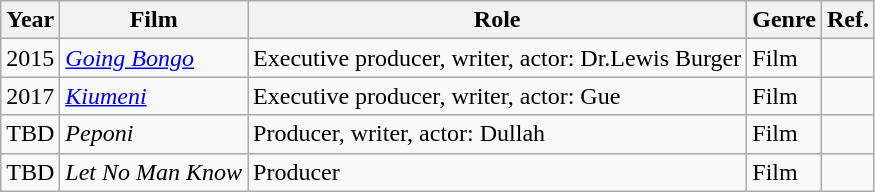<table class="wikitable">
<tr>
<th>Year</th>
<th>Film</th>
<th>Role</th>
<th>Genre</th>
<th>Ref.</th>
</tr>
<tr>
<td>2015</td>
<td><em><a href='#'>Going Bongo</a></em></td>
<td>Executive producer, writer, actor: Dr.Lewis Burger</td>
<td>Film</td>
<td></td>
</tr>
<tr>
<td>2017</td>
<td><em><a href='#'>Kiumeni</a></em></td>
<td>Executive producer, writer, actor: Gue</td>
<td>Film</td>
<td></td>
</tr>
<tr>
<td>TBD</td>
<td><em>Peponi</em></td>
<td>Producer, writer, actor: Dullah</td>
<td>Film</td>
<td></td>
</tr>
<tr>
<td>TBD</td>
<td><em>Let No Man Know</em></td>
<td>Producer</td>
<td>Film</td>
<td></td>
</tr>
</table>
